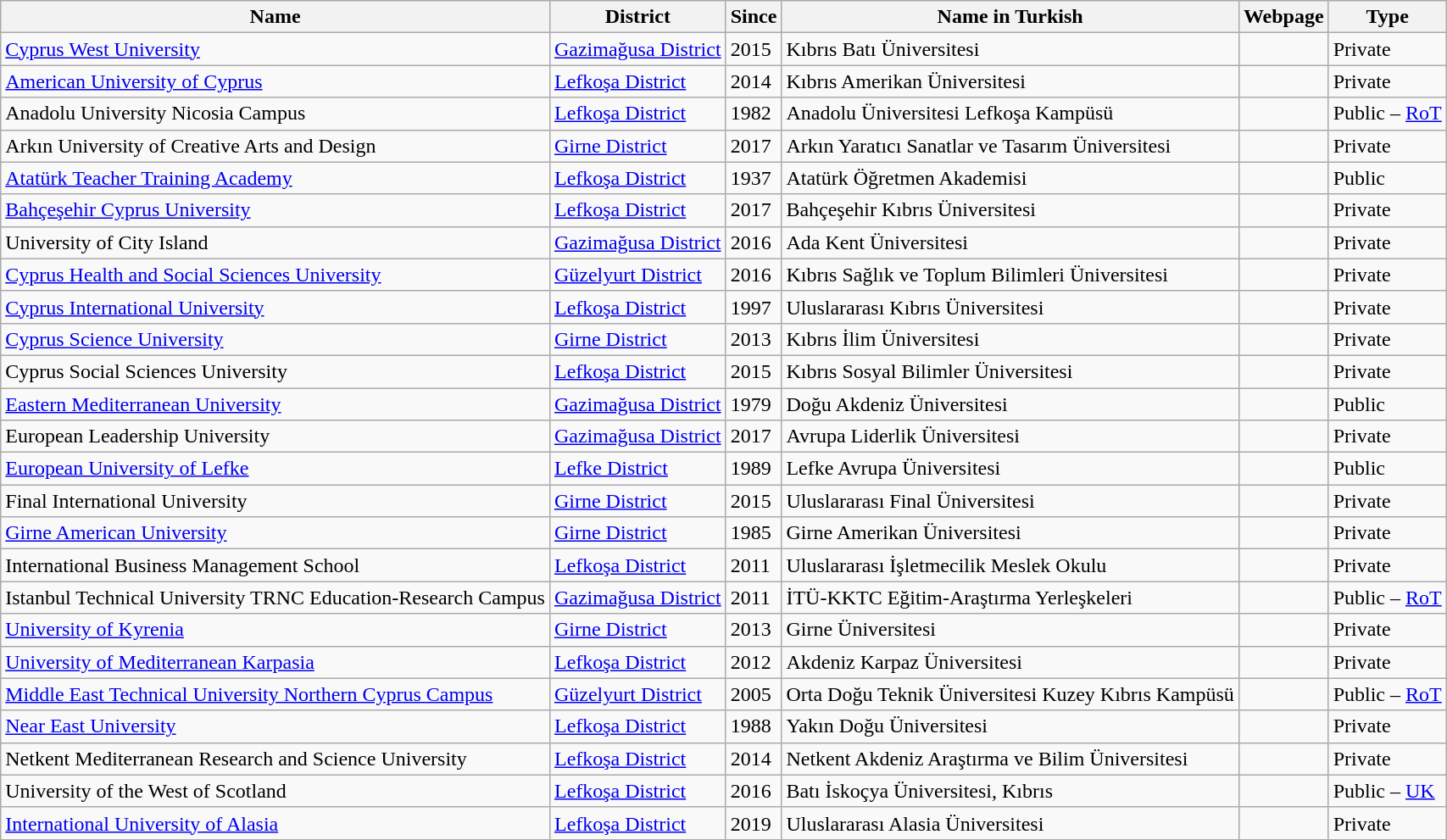<table class="wikitable sortable mw-collapsible">
<tr>
<th>Name</th>
<th>District</th>
<th>Since</th>
<th>Name in Turkish</th>
<th>Webpage</th>
<th>Type</th>
</tr>
<tr>
<td><a href='#'>Cyprus West University</a></td>
<td><a href='#'>Gazimağusa District</a></td>
<td>2015</td>
<td>Kıbrıs Batı Üniversitesi</td>
<td></td>
<td>Private</td>
</tr>
<tr>
<td><a href='#'>American University of Cyprus</a></td>
<td><a href='#'>Lefkoşa District</a></td>
<td>2014</td>
<td>Kıbrıs Amerikan Üniversitesi</td>
<td></td>
<td>Private</td>
</tr>
<tr>
<td>Anadolu University Nicosia Campus</td>
<td><a href='#'>Lefkoşa District</a></td>
<td>1982</td>
<td>Anadolu Üniversitesi Lefkoşa Kampüsü</td>
<td></td>
<td>Public – <a href='#'>RoT</a></td>
</tr>
<tr>
<td>Arkın University of Creative Arts and Design</td>
<td><a href='#'>Girne District</a></td>
<td>2017</td>
<td>Arkın Yaratıcı Sanatlar ve Tasarım Üniversitesi</td>
<td></td>
<td>Private</td>
</tr>
<tr>
<td><a href='#'>Atatürk Teacher Training Academy</a></td>
<td><a href='#'>Lefkoşa District</a></td>
<td>1937</td>
<td>Atatürk Öğretmen Akademisi</td>
<td></td>
<td>Public</td>
</tr>
<tr>
<td><a href='#'>Bahçeşehir Cyprus University</a></td>
<td><a href='#'>Lefkoşa District</a></td>
<td>2017</td>
<td>Bahçeşehir Kıbrıs Üniversitesi</td>
<td></td>
<td>Private</td>
</tr>
<tr>
<td>University of City Island</td>
<td><a href='#'>Gazimağusa District</a></td>
<td>2016</td>
<td>Ada Kent Üniversitesi</td>
<td></td>
<td>Private</td>
</tr>
<tr>
<td><a href='#'>Cyprus Health and Social Sciences University</a></td>
<td><a href='#'>Güzelyurt District</a></td>
<td>2016</td>
<td>Kıbrıs Sağlık ve Toplum Bilimleri Üniversitesi</td>
<td></td>
<td>Private</td>
</tr>
<tr>
<td><a href='#'>Cyprus International University</a></td>
<td><a href='#'>Lefkoşa District</a></td>
<td>1997</td>
<td>Uluslararası Kıbrıs Üniversitesi</td>
<td></td>
<td>Private</td>
</tr>
<tr>
<td><a href='#'>Cyprus Science University</a></td>
<td><a href='#'>Girne District</a></td>
<td>2013</td>
<td>Kıbrıs İlim Üniversitesi</td>
<td></td>
<td>Private</td>
</tr>
<tr>
<td>Cyprus Social Sciences University</td>
<td><a href='#'>Lefkoşa District</a></td>
<td>2015</td>
<td>Kıbrıs Sosyal Bilimler Üniversitesi</td>
<td></td>
<td>Private</td>
</tr>
<tr>
<td><a href='#'>Eastern Mediterranean University</a></td>
<td><a href='#'>Gazimağusa District</a></td>
<td>1979</td>
<td>Doğu Akdeniz Üniversitesi</td>
<td></td>
<td>Public</td>
</tr>
<tr>
<td>European Leadership University</td>
<td><a href='#'>Gazimağusa District</a></td>
<td>2017</td>
<td>Avrupa Liderlik Üniversitesi</td>
<td></td>
<td>Private</td>
</tr>
<tr>
<td><a href='#'>European University of Lefke</a></td>
<td><a href='#'>Lefke District</a></td>
<td>1989</td>
<td>Lefke Avrupa Üniversitesi</td>
<td></td>
<td>Public</td>
</tr>
<tr>
<td>Final International University</td>
<td><a href='#'>Girne District</a></td>
<td>2015</td>
<td>Uluslararası Final Üniversitesi</td>
<td></td>
<td>Private</td>
</tr>
<tr>
<td><a href='#'>Girne American University</a></td>
<td><a href='#'>Girne District</a></td>
<td>1985</td>
<td>Girne Amerikan Üniversitesi</td>
<td></td>
<td>Private</td>
</tr>
<tr>
<td>International Business Management School</td>
<td><a href='#'>Lefkoşa District</a></td>
<td>2011</td>
<td>Uluslararası İşletmecilik Meslek Okulu</td>
<td></td>
<td>Private</td>
</tr>
<tr>
<td>Istanbul Technical University TRNC Education-Research Campus</td>
<td><a href='#'>Gazimağusa District</a></td>
<td>2011</td>
<td>İTÜ-KKTC Eğitim-Araştırma Yerleşkeleri</td>
<td></td>
<td>Public – <a href='#'>RoT</a></td>
</tr>
<tr>
<td><a href='#'>University of Kyrenia</a></td>
<td><a href='#'>Girne District</a></td>
<td>2013</td>
<td>Girne Üniversitesi</td>
<td></td>
<td>Private</td>
</tr>
<tr>
<td><a href='#'>University of Mediterranean Karpasia</a></td>
<td><a href='#'>Lefkoşa District</a></td>
<td>2012</td>
<td>Akdeniz Karpaz Üniversitesi</td>
<td></td>
<td>Private</td>
</tr>
<tr>
<td><a href='#'>Middle East Technical University Northern Cyprus Campus</a></td>
<td><a href='#'>Güzelyurt District</a></td>
<td>2005</td>
<td>Orta Doğu Teknik Üniversitesi Kuzey Kıbrıs Kampüsü</td>
<td></td>
<td>Public – <a href='#'>RoT</a></td>
</tr>
<tr>
<td><a href='#'>Near East University</a></td>
<td><a href='#'>Lefkoşa District</a></td>
<td>1988</td>
<td>Yakın Doğu Üniversitesi</td>
<td></td>
<td>Private</td>
</tr>
<tr>
<td>Netkent Mediterranean Research and Science University</td>
<td><a href='#'>Lefkoşa District</a></td>
<td>2014</td>
<td>Netkent Akdeniz Araştırma ve Bilim Üniversitesi</td>
<td></td>
<td>Private</td>
</tr>
<tr>
<td>University of the West of Scotland</td>
<td><a href='#'>Lefkoşa District</a></td>
<td>2016</td>
<td>Batı İskoçya Üniversitesi, Kıbrıs</td>
<td></td>
<td>Public – <a href='#'>UK</a></td>
</tr>
<tr>
<td><a href='#'>International University of Alasia</a></td>
<td><a href='#'>Lefkoşa District</a></td>
<td>2019</td>
<td>Uluslararası Alasia Üniversitesi</td>
<td></td>
<td>Private</td>
</tr>
</table>
